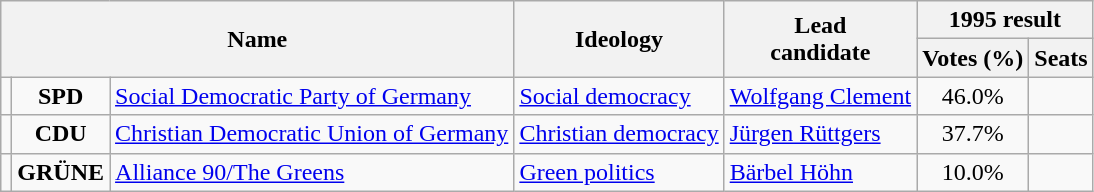<table class="wikitable">
<tr>
<th rowspan=2 colspan=3>Name</th>
<th rowspan=2>Ideology</th>
<th rowspan=2>Lead<br>candidate</th>
<th colspan=2>1995 result</th>
</tr>
<tr>
<th>Votes (%)</th>
<th>Seats</th>
</tr>
<tr>
<td bgcolor=></td>
<td align=center><strong>SPD</strong></td>
<td><a href='#'>Social Democratic Party of Germany</a><br></td>
<td><a href='#'>Social democracy</a></td>
<td><a href='#'>Wolfgang Clement</a></td>
<td align=center>46.0%</td>
<td></td>
</tr>
<tr>
<td bgcolor=></td>
<td align=center><strong>CDU</strong></td>
<td><a href='#'>Christian Democratic Union of Germany</a><br></td>
<td><a href='#'>Christian democracy</a></td>
<td><a href='#'>Jürgen Rüttgers</a></td>
<td align=center>37.7%</td>
<td></td>
</tr>
<tr>
<td bgcolor=></td>
<td align=center><strong>GRÜNE</strong></td>
<td><a href='#'>Alliance 90/The Greens</a><br></td>
<td><a href='#'>Green politics</a></td>
<td><a href='#'>Bärbel Höhn</a></td>
<td align=center>10.0%</td>
<td></td>
</tr>
</table>
